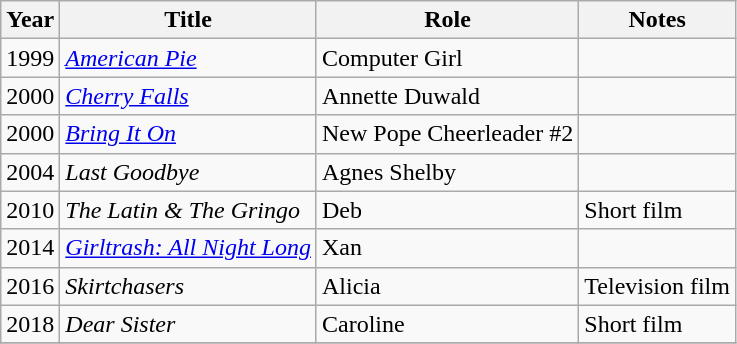<table class="wikitable sortable">
<tr>
<th>Year</th>
<th>Title</th>
<th>Role</th>
<th class="unsortable">Notes</th>
</tr>
<tr>
<td>1999</td>
<td><em><a href='#'>American Pie</a></em></td>
<td>Computer Girl</td>
<td></td>
</tr>
<tr>
<td>2000</td>
<td><em><a href='#'>Cherry Falls</a></em></td>
<td>Annette Duwald</td>
<td></td>
</tr>
<tr>
<td>2000</td>
<td><em><a href='#'>Bring It On</a></em></td>
<td>New Pope Cheerleader #2</td>
<td></td>
</tr>
<tr>
<td>2004</td>
<td><em>Last Goodbye</em></td>
<td>Agnes Shelby</td>
<td></td>
</tr>
<tr>
<td>2010</td>
<td><em>The Latin & The Gringo</em></td>
<td>Deb</td>
<td>Short film</td>
</tr>
<tr>
<td>2014</td>
<td><em><a href='#'>Girltrash: All Night Long</a></em></td>
<td>Xan</td>
<td></td>
</tr>
<tr>
<td>2016</td>
<td><em>Skirtchasers</em></td>
<td>Alicia</td>
<td>Television film</td>
</tr>
<tr>
<td>2018</td>
<td><em>Dear Sister</em></td>
<td>Caroline</td>
<td>Short film</td>
</tr>
<tr>
</tr>
</table>
